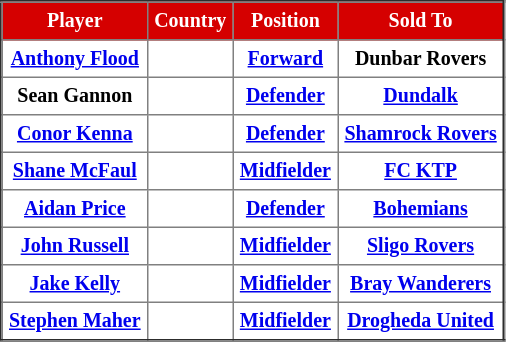<table border="2" cellpadding="4" style="border-collapse:collapse; text-align:center; font-size:smaller;">
<tr style="background:#d50000; color:white">
<th><strong>Player</strong></th>
<th><strong>Country</strong></th>
<th><strong>Position</strong></th>
<th><strong>Sold To</strong></th>
</tr>
<tr bgcolor="">
<th><a href='#'>Anthony Flood</a></th>
<th></th>
<th><a href='#'>Forward</a></th>
<th> Dunbar Rovers</th>
</tr>
<tr bgcolor="">
<th>Sean Gannon</th>
<th></th>
<th><a href='#'>Defender</a></th>
<th> <a href='#'>Dundalk</a></th>
</tr>
<tr bgcolor="">
<th><a href='#'>Conor Kenna</a></th>
<th></th>
<th><a href='#'>Defender</a></th>
<th> <a href='#'>Shamrock Rovers</a></th>
</tr>
<tr bgcolor="">
<th><a href='#'>Shane McFaul</a></th>
<th></th>
<th><a href='#'>Midfielder</a></th>
<th> <a href='#'>FC KTP</a></th>
</tr>
<tr bgcolor="">
<th><a href='#'>Aidan Price</a></th>
<th></th>
<th><a href='#'>Defender</a></th>
<th> <a href='#'>Bohemians</a></th>
</tr>
<tr bgcolor="">
<th><a href='#'>John Russell</a></th>
<th></th>
<th><a href='#'>Midfielder</a></th>
<th> <a href='#'>Sligo Rovers</a></th>
</tr>
<tr bgcolor="">
<th><a href='#'>Jake Kelly</a></th>
<th></th>
<th><a href='#'>Midfielder</a></th>
<th> <a href='#'>Bray Wanderers</a></th>
</tr>
<tr bgcolor="">
<th><a href='#'>Stephen Maher</a></th>
<th></th>
<th><a href='#'>Midfielder</a></th>
<th> <a href='#'>Drogheda United</a></th>
</tr>
</table>
